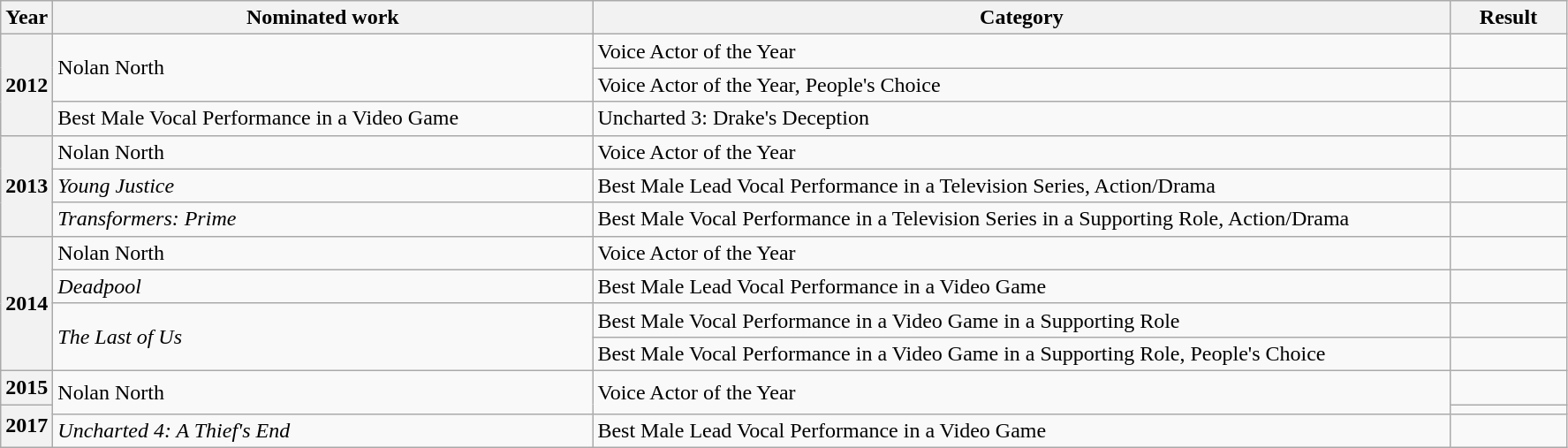<table class="wikitable plainrowheaders">
<tr>
<th scope="col" style="width:1em;">Year</th>
<th scope="col" style="width:25em;">Nominated work</th>
<th scope="col" style="width:40em;">Category</th>
<th scope="col" style="width:5em;">Result</th>
</tr>
<tr>
<th scope="row" rowspan="3">2012</th>
<td rowspan="2">Nolan North</td>
<td>Voice Actor of the Year</td>
<td></td>
</tr>
<tr>
<td>Voice Actor of the Year, People's Choice</td>
<td></td>
</tr>
<tr>
<td>Best Male Vocal Performance in a Video Game</td>
<td>Uncharted 3: Drake's Deception</td>
<td></td>
</tr>
<tr>
<th scope="row" rowspan="3">2013</th>
<td>Nolan North</td>
<td>Voice Actor of the Year</td>
<td></td>
</tr>
<tr>
<td><em>Young Justice</em></td>
<td>Best Male Lead Vocal Performance in a Television Series, Action/Drama</td>
<td></td>
</tr>
<tr>
<td><em>Transformers: Prime</em></td>
<td>Best Male Vocal Performance in a Television Series in a Supporting Role, Action/Drama</td>
<td></td>
</tr>
<tr>
<th scope="row" rowspan="4">2014</th>
<td>Nolan North</td>
<td>Voice Actor of the Year</td>
<td></td>
</tr>
<tr>
<td><em>Deadpool</em></td>
<td>Best Male Lead Vocal Performance in a Video Game</td>
<td></td>
</tr>
<tr>
<td rowspan="2"><em>The Last of Us</em></td>
<td>Best Male Vocal Performance in a Video Game in a Supporting Role</td>
<td></td>
</tr>
<tr>
<td>Best Male Vocal Performance in a Video Game in a Supporting Role, People's Choice</td>
<td></td>
</tr>
<tr>
<th scope="row">2015</th>
<td rowspan="2">Nolan North</td>
<td rowspan="2">Voice Actor of the Year</td>
<td></td>
</tr>
<tr>
<th scope="row" rowspan="2">2017</th>
<td></td>
</tr>
<tr>
<td><em>Uncharted 4: A Thief's End</em></td>
<td>Best Male Lead Vocal Performance in a Video Game</td>
<td></td>
</tr>
</table>
